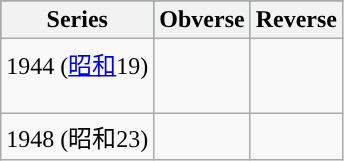<table class="wikitable">
<tr style="background:#2E8B57;">
<th>Series</th>
<th>Obverse</th>
<th>Reverse</th>
</tr>
<tr>
<td align="center">1944 (<a href='#'>昭和</a>19)<br><br></td>
<td></td>
<td></td>
</tr>
<tr>
<td align="center">1948 (昭和23)<br></td>
<td></td>
<td></td>
</tr>
</table>
